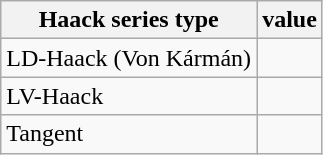<table class="wikitable">
<tr>
<th>Haack series type</th>
<th> value</th>
</tr>
<tr>
<td>LD-Haack (Von Kármán)</td>
<td></td>
</tr>
<tr>
<td>LV-Haack</td>
<td></td>
</tr>
<tr>
<td>Tangent</td>
<td></td>
</tr>
</table>
